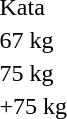<table>
<tr valign="top">
<td rowspan="2">Kata<br></td>
<td rowspan="2"></td>
<td rowspan="2"></td>
<td></td>
</tr>
<tr>
<td></td>
</tr>
<tr valign="top">
<td rowspan="2">67 kg<br></td>
<td rowspan="2"></td>
<td rowspan="2"></td>
<td></td>
</tr>
<tr>
<td></td>
</tr>
<tr valign="top">
<td rowspan="2">75 kg<br></td>
<td rowspan="2"></td>
<td rowspan="2"></td>
<td></td>
</tr>
<tr>
<td></td>
</tr>
<tr valign="top">
<td rowspan="2">+75 kg<br></td>
<td rowspan="2"></td>
<td rowspan="2"></td>
<td></td>
</tr>
<tr>
<td></td>
</tr>
<tr>
</tr>
</table>
